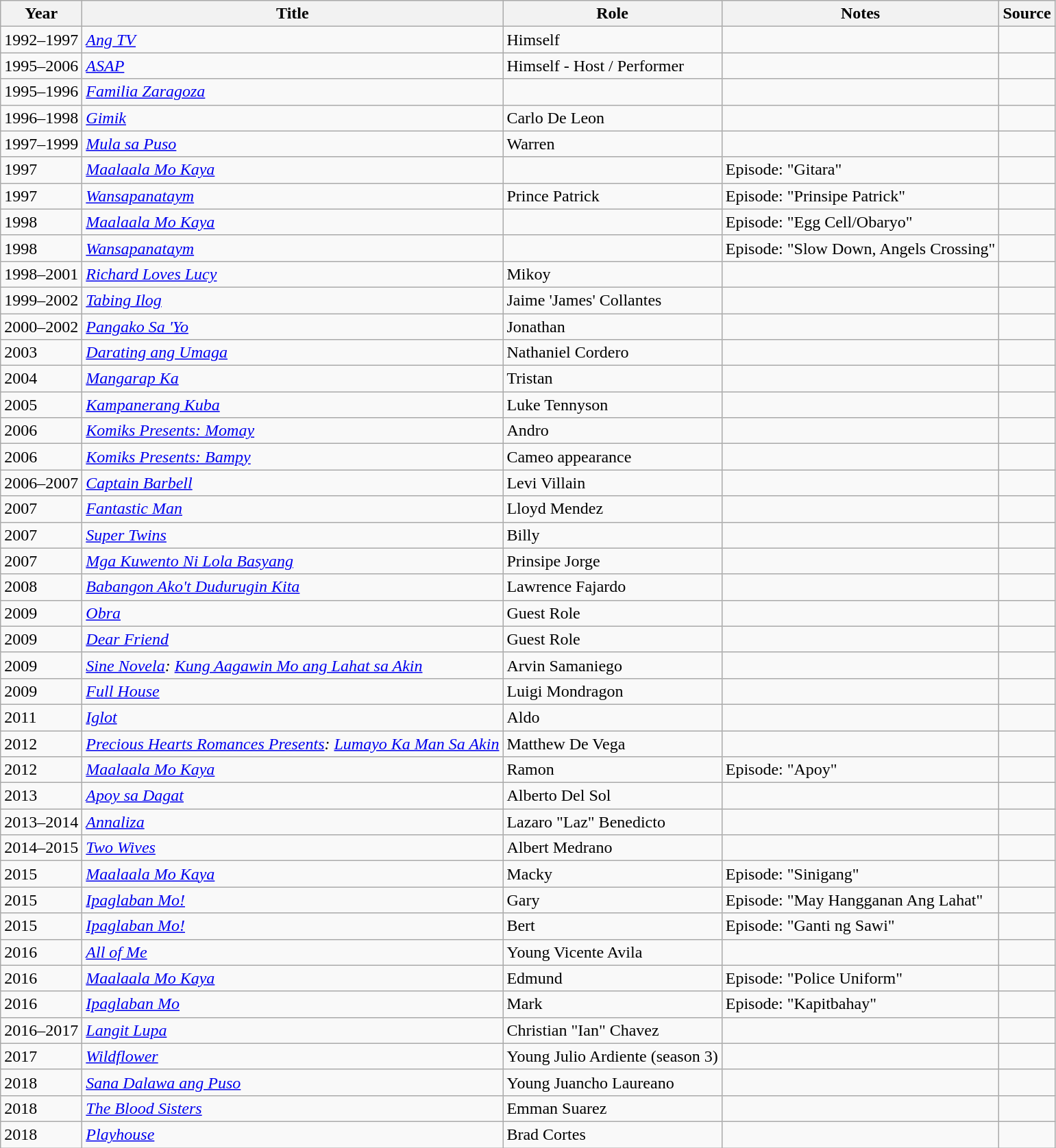<table class="wikitable sortable" >
<tr>
<th>Year</th>
<th>Title</th>
<th>Role</th>
<th class="unsortable">Notes </th>
<th class="unsortable">Source </th>
</tr>
<tr>
<td>1992–1997</td>
<td><em><a href='#'>Ang TV</a></em></td>
<td>Himself</td>
<td></td>
<td></td>
</tr>
<tr>
<td>1995–2006</td>
<td><em><a href='#'>ASAP</a></em></td>
<td>Himself - Host / Performer</td>
<td></td>
<td></td>
</tr>
<tr>
<td>1995–1996</td>
<td><em><a href='#'>Familia Zaragoza</a></em></td>
<td></td>
<td></td>
<td></td>
</tr>
<tr>
<td>1996–1998</td>
<td><em><a href='#'>Gimik</a></em></td>
<td>Carlo De Leon</td>
<td></td>
<td></td>
</tr>
<tr>
<td>1997–1999</td>
<td><em><a href='#'>Mula sa Puso</a></em></td>
<td>Warren</td>
<td></td>
<td></td>
</tr>
<tr>
<td>1997</td>
<td><em><a href='#'>Maalaala Mo Kaya</a></em></td>
<td></td>
<td>Episode: "Gitara"</td>
<td></td>
</tr>
<tr>
<td>1997</td>
<td><em><a href='#'>Wansapanataym</a></em></td>
<td>Prince Patrick</td>
<td>Episode: "Prinsipe Patrick"</td>
<td></td>
</tr>
<tr>
<td>1998</td>
<td><em><a href='#'>Maalaala Mo Kaya</a></em></td>
<td></td>
<td>Episode: "Egg Cell/Obaryo"</td>
<td></td>
</tr>
<tr>
<td>1998</td>
<td><em><a href='#'>Wansapanataym</a></em></td>
<td></td>
<td>Episode: "Slow Down, Angels Crossing"</td>
<td></td>
</tr>
<tr>
<td>1998–2001</td>
<td><em><a href='#'>Richard Loves Lucy</a></em></td>
<td>Mikoy</td>
<td></td>
<td></td>
</tr>
<tr>
<td>1999–2002</td>
<td><em><a href='#'>Tabing Ilog</a></em></td>
<td>Jaime 'James' Collantes</td>
<td></td>
<td></td>
</tr>
<tr>
<td>2000–2002</td>
<td><em><a href='#'>Pangako Sa 'Yo</a></em></td>
<td>Jonathan</td>
<td></td>
<td></td>
</tr>
<tr>
<td>2003</td>
<td><em><a href='#'>Darating ang Umaga</a></em></td>
<td>Nathaniel Cordero</td>
<td></td>
<td></td>
</tr>
<tr>
<td>2004</td>
<td><em><a href='#'>Mangarap Ka</a></em></td>
<td>Tristan</td>
<td></td>
<td></td>
</tr>
<tr>
<td>2005</td>
<td><em><a href='#'>Kampanerang Kuba</a></em></td>
<td>Luke Tennyson</td>
<td></td>
<td></td>
</tr>
<tr>
<td>2006</td>
<td><em><a href='#'>Komiks Presents: Momay</a></em></td>
<td>Andro</td>
<td></td>
<td></td>
</tr>
<tr>
<td>2006</td>
<td><em><a href='#'>Komiks Presents: Bampy</a></em></td>
<td>Cameo appearance</td>
<td></td>
<td></td>
</tr>
<tr>
<td>2006–2007</td>
<td><em><a href='#'>Captain Barbell</a></em></td>
<td>Levi Villain</td>
<td></td>
<td></td>
</tr>
<tr>
<td>2007</td>
<td><em><a href='#'>Fantastic Man</a></em></td>
<td>Lloyd Mendez</td>
<td></td>
<td></td>
</tr>
<tr>
<td>2007</td>
<td><em><a href='#'>Super Twins</a></em></td>
<td>Billy</td>
<td></td>
<td></td>
</tr>
<tr>
<td>2007</td>
<td><em><a href='#'>Mga Kuwento Ni Lola Basyang</a></em></td>
<td>Prinsipe Jorge</td>
<td></td>
<td></td>
</tr>
<tr>
<td>2008</td>
<td><em><a href='#'>Babangon Ako't Dudurugin Kita</a></em></td>
<td>Lawrence Fajardo</td>
<td></td>
<td></td>
</tr>
<tr>
<td>2009</td>
<td><em><a href='#'>Obra</a></em></td>
<td>Guest Role</td>
<td></td>
<td></td>
</tr>
<tr>
<td>2009</td>
<td><em><a href='#'>Dear Friend</a></em></td>
<td>Guest Role</td>
<td></td>
<td></td>
</tr>
<tr>
<td>2009</td>
<td><em><a href='#'>Sine Novela</a>: <a href='#'>Kung Aagawin Mo ang Lahat sa Akin</a></em></td>
<td>Arvin Samaniego</td>
<td></td>
<td></td>
</tr>
<tr>
<td>2009</td>
<td><em><a href='#'>Full House</a></em></td>
<td>Luigi Mondragon</td>
<td></td>
<td></td>
</tr>
<tr>
<td>2011</td>
<td><em><a href='#'>Iglot</a></em></td>
<td>Aldo</td>
<td></td>
<td></td>
</tr>
<tr>
<td>2012</td>
<td><em><a href='#'>Precious Hearts Romances Presents</a>: <a href='#'>Lumayo Ka Man Sa Akin</a></em></td>
<td>Matthew De Vega</td>
<td></td>
<td></td>
</tr>
<tr>
<td>2012</td>
<td><em><a href='#'>Maalaala Mo Kaya</a></em></td>
<td>Ramon</td>
<td>Episode: "Apoy"</td>
<td></td>
</tr>
<tr>
<td>2013</td>
<td><em><a href='#'>Apoy sa Dagat</a></em></td>
<td>Alberto Del Sol</td>
<td></td>
<td></td>
</tr>
<tr>
<td>2013–2014</td>
<td><em><a href='#'>Annaliza</a></em></td>
<td>Lazaro "Laz" Benedicto</td>
<td></td>
<td></td>
</tr>
<tr>
<td>2014–2015</td>
<td><em><a href='#'>Two Wives</a></em></td>
<td>Albert Medrano</td>
<td></td>
<td></td>
</tr>
<tr>
<td>2015</td>
<td><em><a href='#'>Maalaala Mo Kaya</a></em></td>
<td>Macky</td>
<td>Episode: "Sinigang"</td>
<td></td>
</tr>
<tr>
<td>2015</td>
<td><em><a href='#'>Ipaglaban Mo!</a></em></td>
<td>Gary</td>
<td>Episode: "May Hangganan Ang Lahat"</td>
<td></td>
</tr>
<tr>
<td>2015</td>
<td><em><a href='#'>Ipaglaban Mo!</a></em></td>
<td>Bert</td>
<td>Episode: "Ganti ng Sawi"</td>
<td></td>
</tr>
<tr>
<td>2016</td>
<td><em><a href='#'>All of Me</a></em></td>
<td>Young Vicente Avila</td>
<td></td>
<td></td>
</tr>
<tr>
<td>2016</td>
<td><em><a href='#'>Maalaala Mo Kaya</a></em></td>
<td>Edmund</td>
<td>Episode: "Police Uniform"</td>
<td></td>
</tr>
<tr>
<td>2016</td>
<td><em><a href='#'>Ipaglaban Mo</a></em></td>
<td>Mark</td>
<td>Episode: "Kapitbahay"</td>
<td></td>
</tr>
<tr>
<td>2016–2017</td>
<td><em><a href='#'>Langit Lupa</a></em></td>
<td>Christian "Ian" Chavez</td>
<td></td>
<td></td>
</tr>
<tr>
<td>2017</td>
<td><em><a href='#'>Wildflower</a></em></td>
<td>Young Julio Ardiente (season 3)</td>
<td></td>
<td></td>
</tr>
<tr>
<td>2018</td>
<td><em><a href='#'>Sana Dalawa ang Puso</a></em></td>
<td>Young Juancho Laureano</td>
<td></td>
<td></td>
</tr>
<tr>
<td>2018</td>
<td><em><a href='#'>The Blood Sisters</a></em></td>
<td>Emman Suarez</td>
<td></td>
<td></td>
</tr>
<tr>
<td>2018</td>
<td><em><a href='#'>Playhouse</a></em></td>
<td>Brad Cortes</td>
<td></td>
<td></td>
</tr>
</table>
